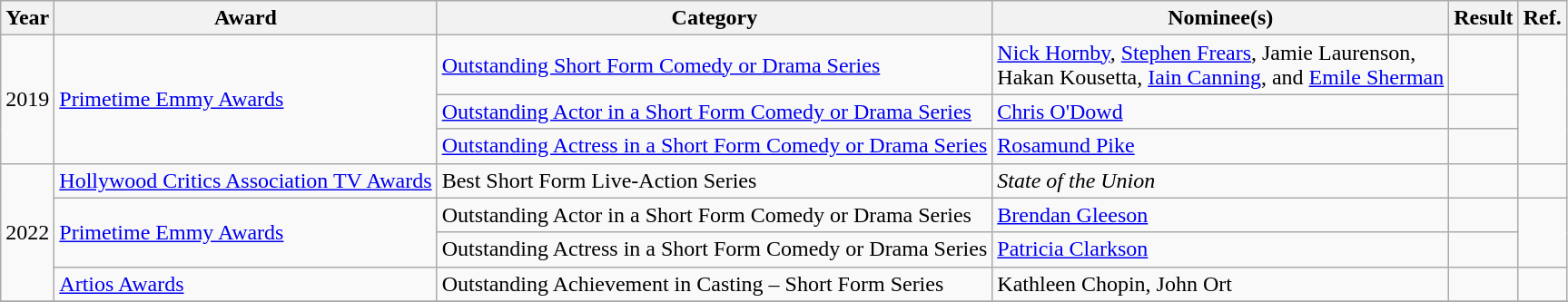<table class="wikitable sortable">
<tr>
<th scope="col">Year</th>
<th scope="col">Award</th>
<th scope="col">Category</th>
<th scope="col">Nominee(s)</th>
<th scope="col">Result</th>
<th scope="col">Ref.</th>
</tr>
<tr>
<td align="center" rowspan="3">2019</td>
<td rowspan="3"><a href='#'>Primetime Emmy Awards</a></td>
<td><a href='#'>Outstanding Short Form Comedy or Drama Series</a></td>
<td><a href='#'>Nick Hornby</a>, <a href='#'>Stephen Frears</a>, Jamie Laurenson, <br> Hakan Kousetta, <a href='#'>Iain Canning</a>, and <a href='#'>Emile Sherman</a></td>
<td></td>
<td rowspan="3" align="center"></td>
</tr>
<tr>
<td><a href='#'>Outstanding Actor in a Short Form Comedy or Drama Series</a></td>
<td><a href='#'>Chris O'Dowd</a></td>
<td></td>
</tr>
<tr>
<td><a href='#'>Outstanding Actress in a Short Form Comedy or Drama Series</a></td>
<td><a href='#'>Rosamund Pike</a></td>
<td></td>
</tr>
<tr>
<td align="center" rowspan="4">2022</td>
<td><a href='#'>Hollywood Critics Association TV Awards</a></td>
<td>Best Short Form Live-Action Series</td>
<td><em>State of the Union</em></td>
<td></td>
<td align="center"></td>
</tr>
<tr>
<td rowspan="2"><a href='#'>Primetime Emmy Awards</a></td>
<td>Outstanding Actor in a Short Form Comedy or Drama Series</td>
<td><a href='#'>Brendan Gleeson</a></td>
<td></td>
<td rowspan="2" align="center"></td>
</tr>
<tr>
<td>Outstanding Actress in a Short Form Comedy or Drama Series</td>
<td><a href='#'>Patricia Clarkson</a></td>
<td></td>
</tr>
<tr>
<td><a href='#'>Artios Awards</a></td>
<td>Outstanding Achievement in Casting – Short Form Series</td>
<td>Kathleen Chopin, John Ort</td>
<td></td>
<td align="center"></td>
</tr>
<tr>
</tr>
</table>
